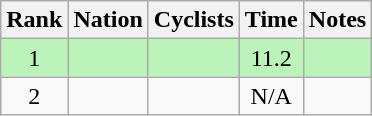<table class="wikitable sortable" style="text-align:center">
<tr>
<th>Rank</th>
<th>Nation</th>
<th>Cyclists</th>
<th>Time</th>
<th>Notes</th>
</tr>
<tr bgcolor=bbf3bb>
<td>1</td>
<td align=left></td>
<td align=left></td>
<td>11.2</td>
<td></td>
</tr>
<tr>
<td>2</td>
<td align=left></td>
<td align=left></td>
<td>N/A</td>
<td></td>
</tr>
</table>
